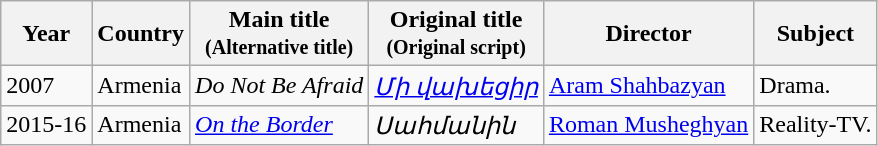<table class="wikitable sortable">
<tr>
<th>Year</th>
<th>Country</th>
<th class="unsortable">Main title<br><small>(Alternative title)</small></th>
<th class="unsortable">Original title<br><small>(Original script)</small></th>
<th>Director</th>
<th class="unsortable">Subject</th>
</tr>
<tr>
<td>2007</td>
<td>Armenia</td>
<td><em>Do Not Be Afraid</em></td>
<td><em><a href='#'>Մի վախեցիր</a></em></td>
<td><a href='#'>Aram Shahbazyan</a></td>
<td>Drama.</td>
</tr>
<tr>
<td>2015-16</td>
<td>Armenia</td>
<td><em><a href='#'>On the Border</a></em></td>
<td><em>Սահմանին</em></td>
<td><a href='#'>Roman Musheghyan</a></td>
<td>Reality-TV.</td>
</tr>
</table>
